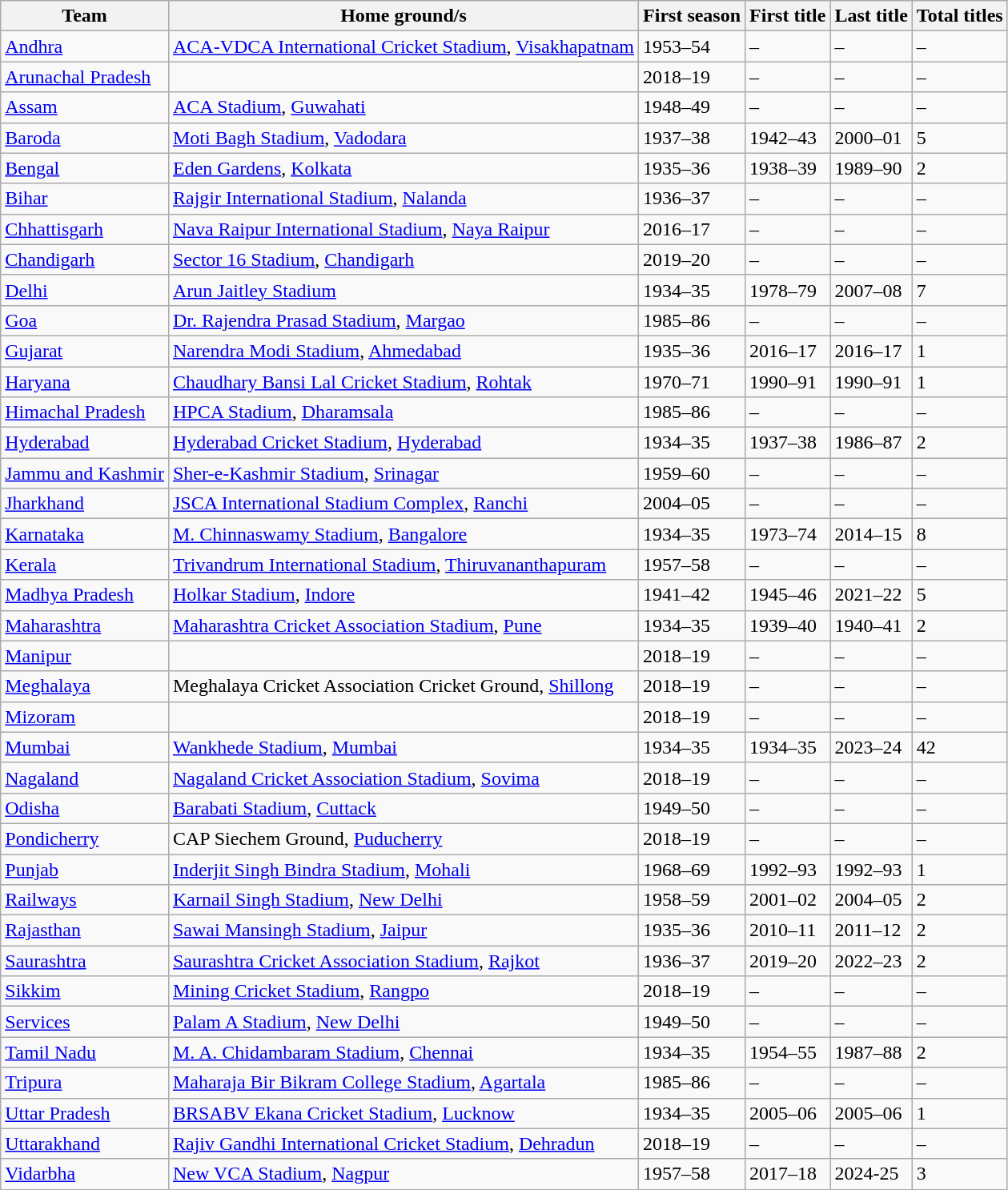<table class="wikitable sortable">
<tr>
<th>Team</th>
<th>Home ground/s</th>
<th>First season</th>
<th>First title</th>
<th>Last title</th>
<th>Total titles</th>
</tr>
<tr>
<td><a href='#'>Andhra</a></td>
<td><a href='#'>ACA-VDCA International Cricket Stadium</a>, <a href='#'>Visakhapatnam</a></td>
<td>1953–54</td>
<td>–</td>
<td>–</td>
<td>–</td>
</tr>
<tr>
<td><a href='#'>Arunachal Pradesh</a></td>
<td></td>
<td>2018–19</td>
<td>–</td>
<td>–</td>
<td>–</td>
</tr>
<tr>
<td><a href='#'>Assam</a></td>
<td><a href='#'>ACA Stadium</a>, <a href='#'>Guwahati</a></td>
<td>1948–49</td>
<td>–</td>
<td>–</td>
<td>–</td>
</tr>
<tr>
<td><a href='#'>Baroda</a></td>
<td><a href='#'>Moti Bagh Stadium</a>, <a href='#'>Vadodara</a></td>
<td>1937–38</td>
<td>1942–43</td>
<td>2000–01</td>
<td>5</td>
</tr>
<tr>
<td><a href='#'>Bengal</a></td>
<td><a href='#'>Eden Gardens</a>, <a href='#'>Kolkata</a></td>
<td>1935–36</td>
<td>1938–39</td>
<td>1989–90</td>
<td>2</td>
</tr>
<tr>
<td><a href='#'>Bihar</a></td>
<td><a href='#'>Rajgir International Stadium</a>, <a href='#'>Nalanda</a></td>
<td>1936–37</td>
<td>–</td>
<td>–</td>
<td>–</td>
</tr>
<tr>
<td><a href='#'>Chhattisgarh</a></td>
<td><a href='#'>Nava Raipur International Stadium</a>, <a href='#'>Naya Raipur</a></td>
<td>2016–17</td>
<td>–</td>
<td>–</td>
<td>–</td>
</tr>
<tr>
<td><a href='#'>Chandigarh</a></td>
<td><a href='#'>Sector 16 Stadium</a>, <a href='#'>Chandigarh</a></td>
<td>2019–20</td>
<td>–</td>
<td>–</td>
<td>–</td>
</tr>
<tr>
<td><a href='#'>Delhi</a></td>
<td><a href='#'>Arun Jaitley Stadium</a></td>
<td>1934–35</td>
<td>1978–79</td>
<td>2007–08</td>
<td>7</td>
</tr>
<tr>
<td><a href='#'>Goa</a></td>
<td><a href='#'>Dr. Rajendra Prasad Stadium</a>, <a href='#'>Margao</a></td>
<td>1985–86</td>
<td>–</td>
<td>–</td>
<td>–</td>
</tr>
<tr>
<td><a href='#'>Gujarat</a></td>
<td><a href='#'>Narendra Modi Stadium</a>, <a href='#'>Ahmedabad</a></td>
<td>1935–36</td>
<td>2016–17</td>
<td>2016–17</td>
<td>1</td>
</tr>
<tr>
<td><a href='#'>Haryana</a></td>
<td><a href='#'>Chaudhary Bansi Lal Cricket Stadium</a>, <a href='#'>Rohtak</a></td>
<td>1970–71</td>
<td>1990–91</td>
<td>1990–91</td>
<td>1</td>
</tr>
<tr>
<td><a href='#'>Himachal Pradesh</a></td>
<td><a href='#'>HPCA Stadium</a>, <a href='#'>Dharamsala</a></td>
<td>1985–86</td>
<td>–</td>
<td>–</td>
<td>–</td>
</tr>
<tr>
<td><a href='#'>Hyderabad</a></td>
<td><a href='#'>Hyderabad Cricket Stadium</a>, <a href='#'>Hyderabad</a></td>
<td>1934–35</td>
<td>1937–38</td>
<td>1986–87</td>
<td>2</td>
</tr>
<tr>
<td><a href='#'>Jammu and Kashmir</a></td>
<td><a href='#'>Sher-e-Kashmir Stadium</a>, <a href='#'>Srinagar</a></td>
<td>1959–60</td>
<td>–</td>
<td>–</td>
<td>–</td>
</tr>
<tr>
<td><a href='#'>Jharkhand</a></td>
<td><a href='#'>JSCA International Stadium Complex</a>, <a href='#'>Ranchi</a></td>
<td>2004–05</td>
<td>–</td>
<td>–</td>
<td>–</td>
</tr>
<tr>
<td><a href='#'>Karnataka</a></td>
<td><a href='#'>M. Chinnaswamy Stadium</a>, <a href='#'>Bangalore</a></td>
<td>1934–35</td>
<td>1973–74</td>
<td>2014–15</td>
<td>8</td>
</tr>
<tr>
<td><a href='#'>Kerala</a></td>
<td><a href='#'>Trivandrum International Stadium</a>, <a href='#'>Thiruvananthapuram</a></td>
<td>1957–58</td>
<td>–</td>
<td>–</td>
<td>–</td>
</tr>
<tr>
<td><a href='#'>Madhya Pradesh</a></td>
<td><a href='#'>Holkar Stadium</a>, <a href='#'>Indore</a></td>
<td>1941–42</td>
<td>1945–46</td>
<td>2021–22</td>
<td>5</td>
</tr>
<tr>
<td><a href='#'>Maharashtra</a></td>
<td><a href='#'>Maharashtra Cricket Association Stadium</a>, <a href='#'>Pune</a></td>
<td>1934–35</td>
<td>1939–40</td>
<td>1940–41</td>
<td>2</td>
</tr>
<tr>
<td><a href='#'>Manipur</a></td>
<td></td>
<td>2018–19</td>
<td>–</td>
<td>–</td>
<td>–</td>
</tr>
<tr>
<td><a href='#'>Meghalaya</a></td>
<td>Meghalaya Cricket Association Cricket Ground, <a href='#'>Shillong</a></td>
<td>2018–19</td>
<td>–</td>
<td>–</td>
<td>–</td>
</tr>
<tr>
<td><a href='#'>Mizoram</a></td>
<td></td>
<td>2018–19</td>
<td>–</td>
<td>–</td>
<td>–</td>
</tr>
<tr>
<td><a href='#'>Mumbai</a></td>
<td><a href='#'>Wankhede Stadium</a>, <a href='#'>Mumbai</a></td>
<td>1934–35</td>
<td>1934–35</td>
<td>2023–24</td>
<td>42</td>
</tr>
<tr>
<td><a href='#'>Nagaland</a></td>
<td><a href='#'>Nagaland Cricket Association Stadium</a>, <a href='#'>Sovima</a></td>
<td>2018–19</td>
<td>–</td>
<td>–</td>
<td>–</td>
</tr>
<tr>
<td><a href='#'>Odisha</a></td>
<td><a href='#'>Barabati Stadium</a>, <a href='#'>Cuttack</a></td>
<td>1949–50</td>
<td>–</td>
<td>–</td>
<td>–</td>
</tr>
<tr>
<td><a href='#'>Pondicherry</a></td>
<td>CAP Siechem Ground, <a href='#'>Puducherry</a></td>
<td>2018–19</td>
<td>–</td>
<td>–</td>
<td>–</td>
</tr>
<tr>
<td><a href='#'>Punjab</a></td>
<td><a href='#'>Inderjit Singh Bindra Stadium</a>, <a href='#'>Mohali</a></td>
<td>1968–69</td>
<td>1992–93</td>
<td>1992–93</td>
<td>1</td>
</tr>
<tr>
<td><a href='#'>Railways</a></td>
<td><a href='#'>Karnail Singh Stadium</a>, <a href='#'>New Delhi</a></td>
<td>1958–59</td>
<td>2001–02</td>
<td>2004–05</td>
<td>2</td>
</tr>
<tr>
<td><a href='#'>Rajasthan</a></td>
<td><a href='#'>Sawai Mansingh Stadium</a>, <a href='#'>Jaipur</a></td>
<td>1935–36</td>
<td>2010–11</td>
<td>2011–12</td>
<td>2</td>
</tr>
<tr>
<td><a href='#'>Saurashtra</a></td>
<td><a href='#'>Saurashtra Cricket Association Stadium</a>, <a href='#'>Rajkot</a></td>
<td>1936–37</td>
<td>2019–20</td>
<td>2022–23</td>
<td>2</td>
</tr>
<tr>
<td><a href='#'>Sikkim</a></td>
<td><a href='#'>Mining Cricket Stadium</a>, <a href='#'>Rangpo</a></td>
<td>2018–19</td>
<td>–</td>
<td>–</td>
<td>–</td>
</tr>
<tr>
<td><a href='#'>Services</a></td>
<td><a href='#'>Palam A Stadium</a>, <a href='#'>New Delhi</a></td>
<td>1949–50</td>
<td>–</td>
<td>–</td>
<td>–</td>
</tr>
<tr>
<td><a href='#'>Tamil Nadu</a></td>
<td><a href='#'>M. A. Chidambaram Stadium</a>, <a href='#'>Chennai</a></td>
<td>1934–35</td>
<td>1954–55</td>
<td>1987–88</td>
<td>2</td>
</tr>
<tr>
<td><a href='#'>Tripura</a></td>
<td><a href='#'>Maharaja Bir Bikram College Stadium</a>, <a href='#'>Agartala</a></td>
<td>1985–86</td>
<td>–</td>
<td>–</td>
<td>–</td>
</tr>
<tr>
<td><a href='#'>Uttar Pradesh</a></td>
<td><a href='#'>BRSABV Ekana Cricket Stadium</a>, <a href='#'>Lucknow</a></td>
<td>1934–35</td>
<td>2005–06</td>
<td>2005–06</td>
<td>1</td>
</tr>
<tr>
<td><a href='#'>Uttarakhand</a></td>
<td><a href='#'>Rajiv Gandhi International Cricket Stadium</a>, <a href='#'>Dehradun</a></td>
<td>2018–19</td>
<td>–</td>
<td>–</td>
<td>–</td>
</tr>
<tr>
<td><a href='#'>Vidarbha</a></td>
<td><a href='#'>New VCA Stadium</a>, <a href='#'>Nagpur</a></td>
<td>1957–58</td>
<td>2017–18</td>
<td>2024-25</td>
<td>3</td>
</tr>
</table>
